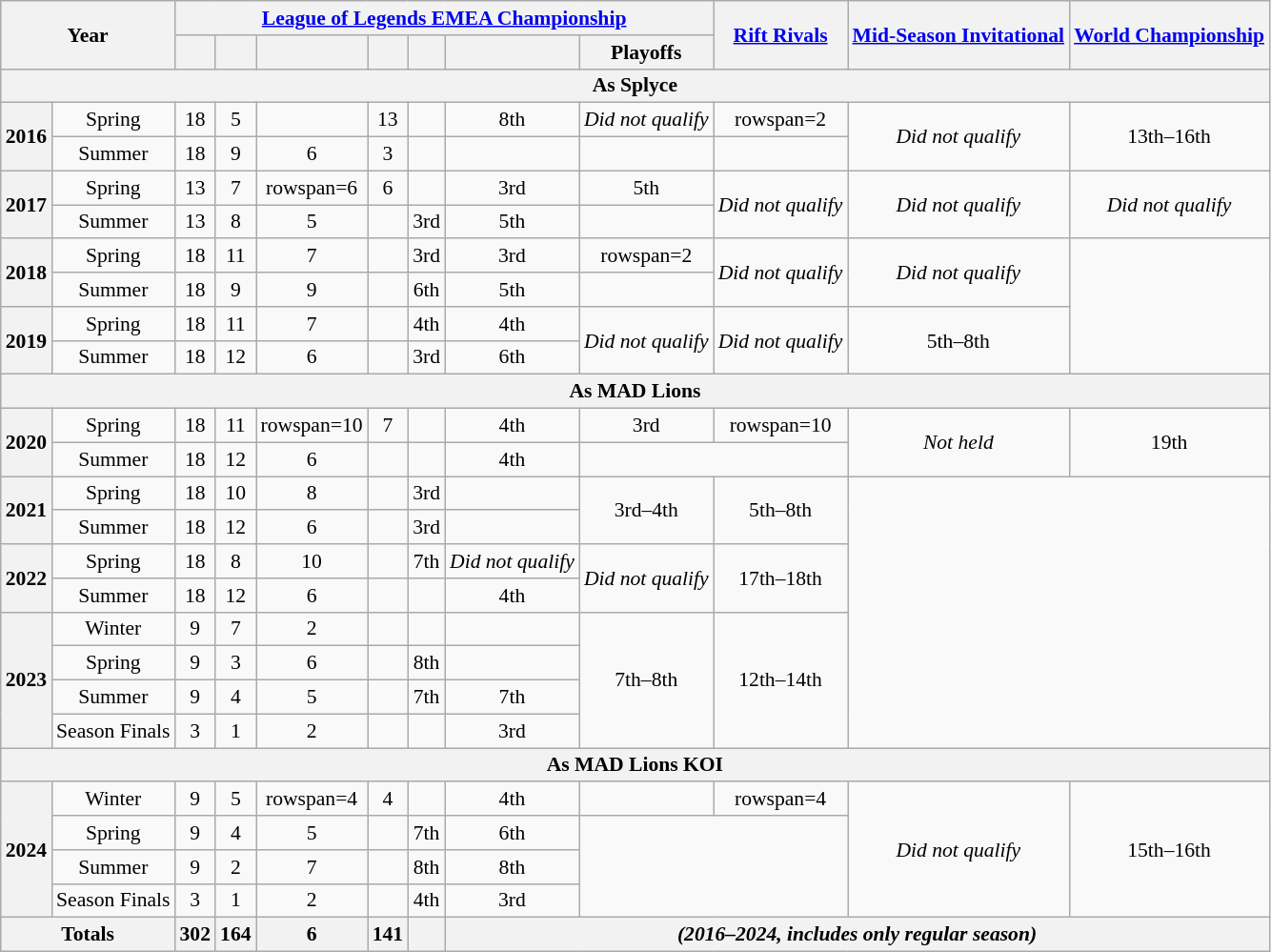<table class="wikitable sortable" style="font-size:90%; text-align:center; white-space:nowrap">
<tr>
<th rowspan=2 colspan=2>Year</th>
<th colspan=7><a href='#'>League of Legends EMEA Championship</a></th>
<th rowspan=2><a href='#'>Rift Rivals</a></th>
<th rowspan=2><a href='#'>Mid-Season Invitational</a></th>
<th rowspan=2><a href='#'>World Championship</a></th>
</tr>
<tr>
<th></th>
<th></th>
<th></th>
<th></th>
<th></th>
<th></th>
<th>Playoffs</th>
</tr>
<tr>
<th colspan="12"><strong>As Splyce</strong></th>
</tr>
<tr>
<th rowspan=2>2016</th>
<td>Spring</td>
<td>18</td>
<td>5</td>
<td></td>
<td>13</td>
<td></td>
<td>8th</td>
<td><em>Did not qualify</em></td>
<td>rowspan=2 </td>
<td rowspan=2><em>Did not qualify</em></td>
<td rowspan=2>13th–16th</td>
</tr>
<tr>
<td>Summer</td>
<td>18</td>
<td>9</td>
<td>6</td>
<td>3</td>
<td></td>
<td></td>
<td></td>
</tr>
<tr>
<th rowspan=2>2017</th>
<td>Spring</td>
<td>13</td>
<td>7</td>
<td>rowspan=6 </td>
<td>6</td>
<td></td>
<td>3rd</td>
<td>5th</td>
<td rowspan=2><em>Did not qualify</em></td>
<td rowspan=2><em>Did not qualify</em></td>
<td rowspan=2><em>Did not qualify</em></td>
</tr>
<tr>
<td>Summer</td>
<td>13</td>
<td>8</td>
<td>5</td>
<td></td>
<td>3rd</td>
<td>5th</td>
</tr>
<tr>
<th rowspan=2>2018</th>
<td>Spring</td>
<td>18</td>
<td>11</td>
<td>7</td>
<td></td>
<td>3rd</td>
<td>3rd</td>
<td>rowspan=2 </td>
<td rowspan=2><em>Did not qualify</em></td>
<td rowspan=2><em>Did not qualify</em></td>
</tr>
<tr>
<td>Summer</td>
<td>18</td>
<td>9</td>
<td>9</td>
<td></td>
<td>6th</td>
<td>5th</td>
</tr>
<tr>
<th rowspan=2>2019</th>
<td>Spring</td>
<td>18</td>
<td>11</td>
<td>7</td>
<td></td>
<td>4th</td>
<td>4th</td>
<td rowspan=2><em>Did not qualify</em></td>
<td rowspan=2><em>Did not qualify</em></td>
<td rowspan=2>5th–8th</td>
</tr>
<tr>
<td>Summer</td>
<td>18</td>
<td>12</td>
<td>6</td>
<td></td>
<td>3rd</td>
<td>6th</td>
</tr>
<tr>
<th colspan="12"><strong>As MAD Lions</strong></th>
</tr>
<tr>
<th rowspan=2>2020</th>
<td>Spring</td>
<td>18</td>
<td>11</td>
<td>rowspan=10 </td>
<td>7</td>
<td></td>
<td>4th</td>
<td>3rd</td>
<td>rowspan=10 </td>
<td rowspan=2><em>Not held</em></td>
<td rowspan=2>19th</td>
</tr>
<tr>
<td>Summer</td>
<td>18</td>
<td>12</td>
<td>6</td>
<td></td>
<td></td>
<td>4th</td>
</tr>
<tr>
<th rowspan=2>2021</th>
<td>Spring</td>
<td>18</td>
<td>10</td>
<td>8</td>
<td></td>
<td>3rd</td>
<td></td>
<td rowspan=2>3rd–4th</td>
<td rowspan=2>5th–8th</td>
</tr>
<tr>
<td>Summer</td>
<td>18</td>
<td>12</td>
<td>6</td>
<td></td>
<td>3rd</td>
<td></td>
</tr>
<tr>
<th rowspan=2>2022</th>
<td>Spring</td>
<td>18</td>
<td>8</td>
<td>10</td>
<td></td>
<td>7th</td>
<td><em>Did not qualify</em></td>
<td rowspan=2><em>Did not qualify</em></td>
<td rowspan=2>17th–18th</td>
</tr>
<tr>
<td>Summer</td>
<td>18</td>
<td>12</td>
<td>6</td>
<td></td>
<td></td>
<td>4th</td>
</tr>
<tr>
<th rowspan=4>2023</th>
<td>Winter</td>
<td>9</td>
<td>7</td>
<td>2</td>
<td></td>
<td></td>
<td></td>
<td rowspan=4>7th–8th</td>
<td rowspan=4>12th–14th</td>
</tr>
<tr>
<td>Spring</td>
<td>9</td>
<td>3</td>
<td>6</td>
<td></td>
<td>8th</td>
<td></td>
</tr>
<tr>
<td>Summer</td>
<td>9</td>
<td>4</td>
<td>5</td>
<td></td>
<td>7th</td>
<td>7th</td>
</tr>
<tr>
<td>Season Finals</td>
<td>3</td>
<td>1</td>
<td>2</td>
<td></td>
<td></td>
<td>3rd</td>
</tr>
<tr>
<th colspan="12"><strong>As MAD Lions KOI</strong></th>
</tr>
<tr>
<th rowspan=4>2024</th>
<td>Winter</td>
<td>9</td>
<td>5</td>
<td>rowspan=4 </td>
<td>4</td>
<td></td>
<td>4th</td>
<td></td>
<td>rowspan=4 </td>
<td rowspan=4><em>Did not qualify</em></td>
<td rowspan=4>15th–16th</td>
</tr>
<tr>
<td>Spring</td>
<td>9</td>
<td>4</td>
<td>5</td>
<td></td>
<td>7th</td>
<td>6th</td>
</tr>
<tr>
<td>Summer</td>
<td>9</td>
<td>2</td>
<td>7</td>
<td></td>
<td>8th</td>
<td>8th</td>
</tr>
<tr>
<td>Season Finals</td>
<td>3</td>
<td>1</td>
<td>2</td>
<td></td>
<td>4th</td>
<td>3rd</td>
</tr>
<tr>
<th colspan=2>Totals</th>
<th>302</th>
<th>164</th>
<th>6</th>
<th>141</th>
<th></th>
<th colspan=5><em>(2016–2024, includes only regular season)</em></th>
</tr>
</table>
